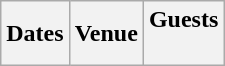<table class="wikitable">
<tr>
<th>Dates</th>
<th>Venue</th>
<th>Guests<br>









<br>





</th>
</tr>
</table>
